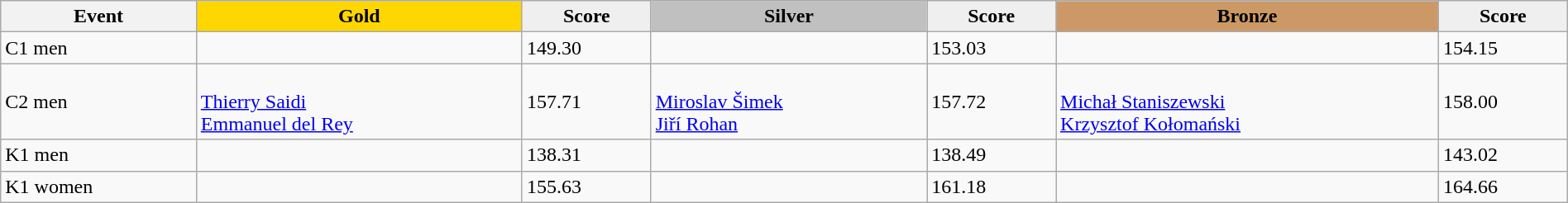<table class="wikitable" width=100%>
<tr>
<th>Event</th>
<td align=center bgcolor="gold"><strong>Gold</strong></td>
<td align=center bgcolor="EFEFEF"><strong>Score</strong></td>
<td align=center bgcolor="silver"><strong>Silver</strong></td>
<td align=center bgcolor="EFEFEF"><strong>Score</strong></td>
<td align=center bgcolor="CC9966"><strong>Bronze</strong></td>
<td align=center bgcolor="EFEFEF"><strong>Score</strong></td>
</tr>
<tr>
<td>C1 men</td>
<td></td>
<td>149.30</td>
<td></td>
<td>153.03</td>
<td></td>
<td>154.15</td>
</tr>
<tr>
<td>C2 men</td>
<td><br><a href='#'>Thierry Saidi</a><br><a href='#'>Emmanuel del Rey</a></td>
<td>157.71</td>
<td><br><a href='#'>Miroslav Šimek</a><br><a href='#'>Jiří Rohan</a></td>
<td>157.72</td>
<td><br><a href='#'>Michał Staniszewski</a><br><a href='#'>Krzysztof Kołomański</a></td>
<td>158.00</td>
</tr>
<tr>
<td>K1 men</td>
<td></td>
<td>138.31</td>
<td></td>
<td>138.49</td>
<td></td>
<td>143.02</td>
</tr>
<tr>
<td>K1 women</td>
<td></td>
<td>155.63</td>
<td></td>
<td>161.18</td>
<td></td>
<td>164.66</td>
</tr>
</table>
